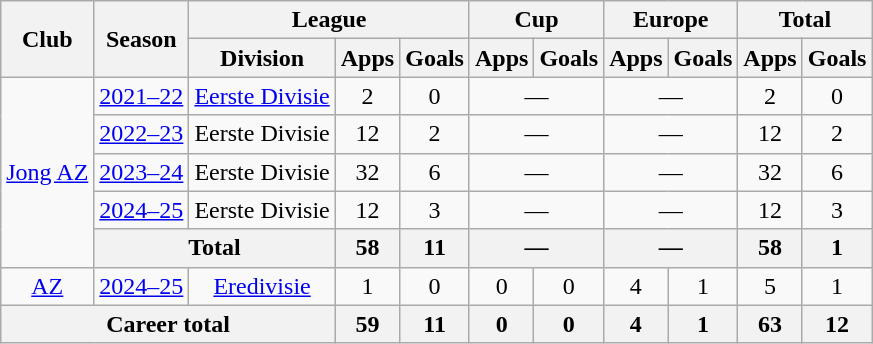<table class="wikitable" style="text-align: center">
<tr>
<th rowspan="2">Club</th>
<th rowspan="2">Season</th>
<th colspan="3">League</th>
<th colspan="2">Cup</th>
<th colspan="2">Europe</th>
<th colspan="2">Total</th>
</tr>
<tr>
<th>Division</th>
<th>Apps</th>
<th>Goals</th>
<th>Apps</th>
<th>Goals</th>
<th>Apps</th>
<th>Goals</th>
<th>Apps</th>
<th>Goals</th>
</tr>
<tr>
<td rowspan="5"><a href='#'>Jong AZ</a></td>
<td><a href='#'>2021–22</a></td>
<td><a href='#'>Eerste Divisie</a></td>
<td>2</td>
<td>0</td>
<td colspan="2">—</td>
<td colspan="2">—</td>
<td>2</td>
<td>0</td>
</tr>
<tr>
<td><a href='#'>2022–23</a></td>
<td>Eerste Divisie</td>
<td>12</td>
<td>2</td>
<td colspan="2">—</td>
<td colspan="2">—</td>
<td>12</td>
<td>2</td>
</tr>
<tr>
<td><a href='#'>2023–24</a></td>
<td>Eerste Divisie</td>
<td>32</td>
<td>6</td>
<td colspan="2">—</td>
<td colspan="2">—</td>
<td>32</td>
<td>6</td>
</tr>
<tr>
<td><a href='#'>2024–25</a></td>
<td>Eerste Divisie</td>
<td>12</td>
<td>3</td>
<td colspan="2">—</td>
<td colspan="2">—</td>
<td>12</td>
<td>3</td>
</tr>
<tr>
<th colspan="2">Total</th>
<th>58</th>
<th>11</th>
<th colspan="2">—</th>
<th colspan="2">—</th>
<th>58</th>
<th>1</th>
</tr>
<tr>
<td><a href='#'>AZ</a></td>
<td><a href='#'>2024–25</a></td>
<td><a href='#'>Eredivisie</a></td>
<td>1</td>
<td>0</td>
<td>0</td>
<td>0</td>
<td>4</td>
<td>1</td>
<td>5</td>
<td>1</td>
</tr>
<tr>
<th colspan="3">Career total</th>
<th>59</th>
<th>11</th>
<th>0</th>
<th>0</th>
<th>4</th>
<th>1</th>
<th>63</th>
<th>12</th>
</tr>
</table>
